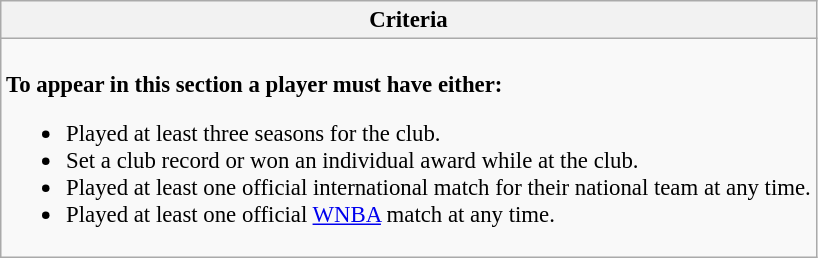<table class="wikitable collapsible collapsed" style="font-size:95%;">
<tr>
<th>Criteria</th>
</tr>
<tr>
<td><br><strong>To appear in this section a player must have either:</strong><ul><li>Played at least three seasons for the club.</li><li>Set a club record or won an individual award while at the club.</li><li>Played at least one official international match for their national team at any time.</li><li>Played at least one official <a href='#'>WNBA</a> match at any time.</li></ul></td>
</tr>
</table>
